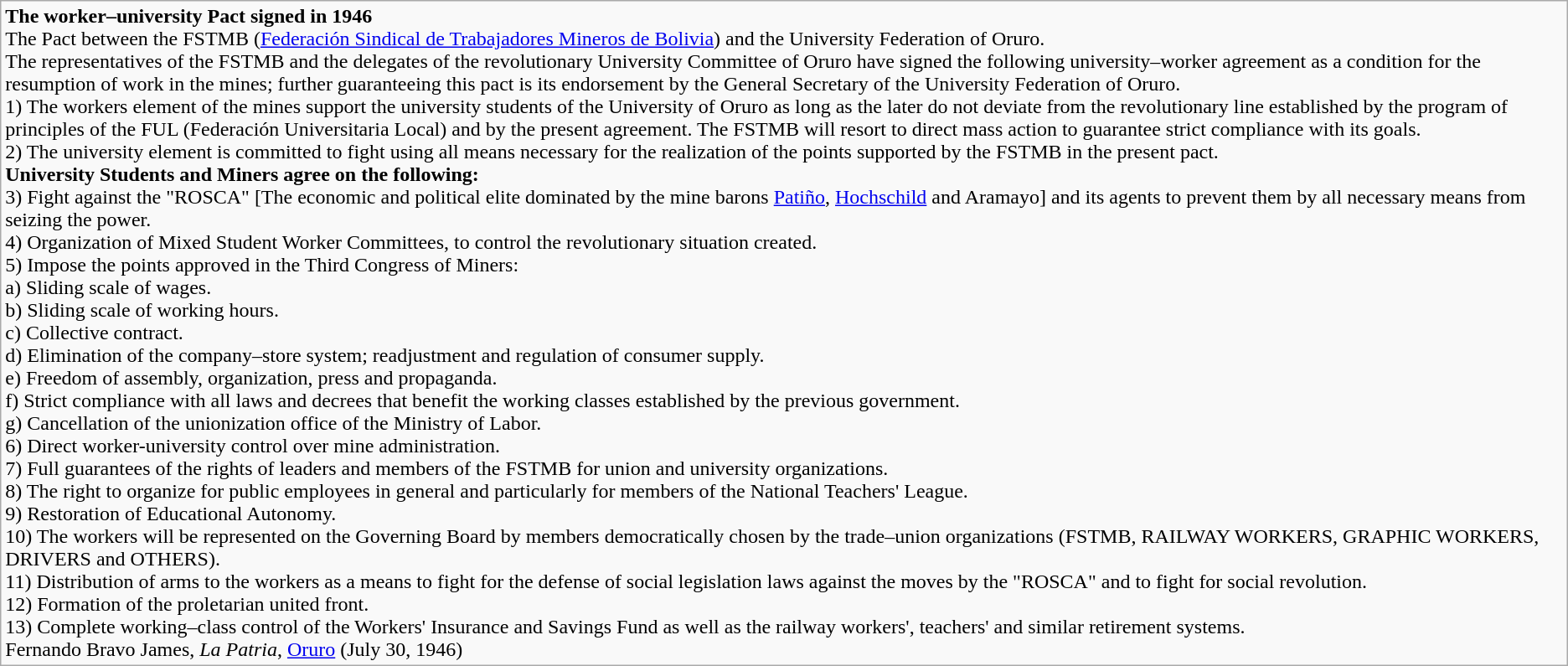<table class="wikitable">
<tr>
<td><strong>The worker–university Pact signed in 1946</strong><br>The Pact between the FSTMB (<a href='#'>Federación Sindical de Trabajadores Mineros de Bolivia</a>) and the University Federation of Oruro.<br>The representatives of the FSTMB and the delegates of the revolutionary University Committee of Oruro have signed the following university–worker agreement as a condition for the resumption of work in the mines; further guaranteeing this pact is its endorsement by the General Secretary of the University Federation of Oruro.<br>1) The workers element of the mines support the university students of the University of Oruro as long as the later do not deviate from the revolutionary line established by the program of principles of the FUL (Federación Universitaria Local) and by the present agreement. The FSTMB will resort to direct mass action to guarantee strict compliance with its goals.<br>2) The university element is committed to fight using all means necessary for the realization of the points supported by the FSTMB in the present pact.<br><strong>University Students and Miners agree on the following:</strong><br>3) Fight against the "ROSCA" [The economic and political elite dominated by the mine barons <a href='#'>Patiño</a>, <a href='#'>Hochschild</a> and Aramayo] and its agents to prevent them by all necessary means from seizing the power.<br>4) Organization of Mixed Student Worker Committees, to control the revolutionary situation created.<br>5) Impose the points approved in the Third Congress of Miners:<br>a) Sliding scale of wages.<br>b) Sliding scale of working hours.<br>c) Collective contract.<br>d) Elimination of the company–store system; readjustment and regulation of consumer supply.<br>e) Freedom of assembly, organization, press and propaganda.<br>f) Strict compliance with all laws and decrees that benefit the working classes established by the previous government.<br>g) Cancellation of the unionization office of the Ministry of Labor.<br>6) Direct worker-university control over mine administration.<br>7) Full guarantees of the rights of leaders and members of the FSTMB for union and university organizations.<br>8) The right to organize for public employees in general and particularly for members of the National Teachers' League.<br>9) Restoration of Educational Autonomy.<br>10) The workers will be represented on the Governing Board by members democratically chosen by the trade–union organizations (FSTMB, RAILWAY WORKERS, GRAPHIC WORKERS, DRIVERS and OTHERS).<br>11) Distribution of arms to the workers as a means to fight for the defense of social legislation laws against the moves by the "ROSCA" and to fight for social revolution.<br>12) Formation of the proletarian united front.<br>13) Complete working–class control of the Workers' Insurance and Savings Fund as well as the railway workers', teachers' and similar retirement systems.<br>Fernando Bravo James, <em>La Patria</em>, <a href='#'>Oruro</a> (July 30, 1946)</td>
</tr>
</table>
